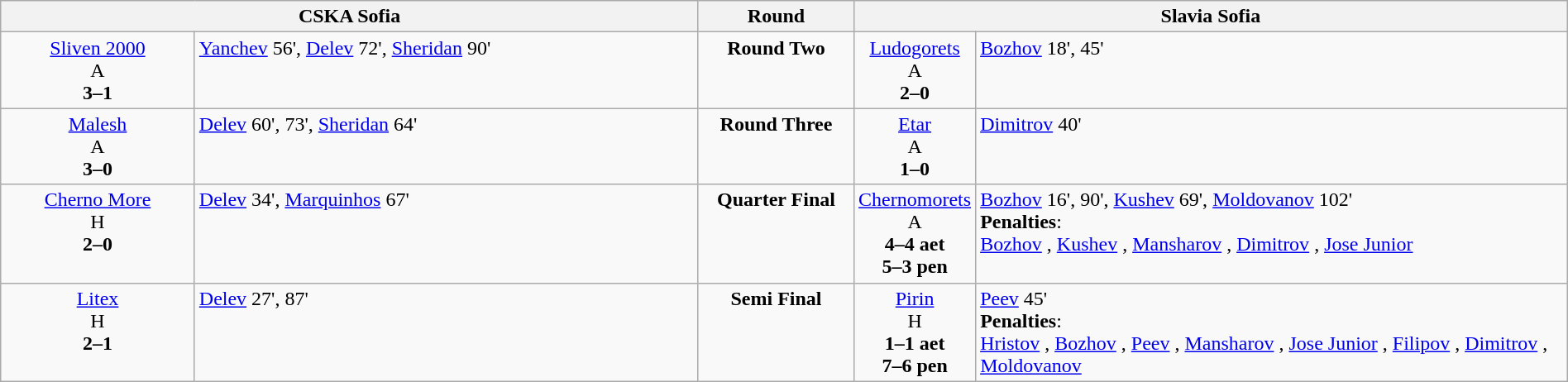<table class=wikitable width=100% style="text-align:center">
<tr valign=top>
<th colspan=2 width=45%>CSKA Sofia</th>
<th width=10%>Round</th>
<th colspan=2 width=45%>Slavia Sofia</th>
</tr>
<tr valign=top>
<td><a href='#'>Sliven 2000</a><br>A<br><strong>3–1</strong></td>
<td align=left><a href='#'>Yanchev</a> 56', <a href='#'>Delev</a> 72', <a href='#'>Sheridan</a> 90'</td>
<td colspan=1><strong>Round Two</strong></td>
<td><a href='#'>Ludogorets</a><br>A<br><strong>2–0</strong></td>
<td align=left><a href='#'>Bozhov</a> 18', 45'</td>
</tr>
<tr valign=top>
<td><a href='#'>Malesh</a><br>A<br><strong>3–0</strong></td>
<td align=left><a href='#'>Delev</a> 60', 73', <a href='#'>Sheridan</a> 64'</td>
<td colspan=1><strong>Round Three</strong></td>
<td><a href='#'>Etar</a><br>A<br><strong>1–0</strong></td>
<td align=left><a href='#'>Dimitrov</a> 40'</td>
</tr>
<tr valign=top>
<td><a href='#'>Cherno More</a><br>H<br><strong>2–0</strong></td>
<td align=left><a href='#'>Delev</a> 34', <a href='#'>Marquinhos</a> 67'</td>
<td colspan=1><strong>Quarter Final</strong></td>
<td><a href='#'>Chernomorets</a><br>A<br><strong>4–4 aet</strong><br><strong>5–3 pen</strong></td>
<td align=left><a href='#'>Bozhov</a> 16', 90', <a href='#'>Kushev</a> 69', <a href='#'>Moldovanov</a> 102'<br><strong>Penalties</strong>:<br><a href='#'>Bozhov</a> , <a href='#'>Kushev</a> , <a href='#'>Mansharov</a> , <a href='#'>Dimitrov</a> , <a href='#'>Jose Junior</a> </td>
</tr>
<tr valign=top>
<td><a href='#'>Litex</a><br>H<br><strong>2–1</strong></td>
<td align=left><a href='#'>Delev</a> 27', 87'</td>
<td colspan=1><strong>Semi Final</strong></td>
<td><a href='#'>Pirin</a><br>H<br><strong>1–1 aet</strong><br><strong>7–6 pen</strong></td>
<td align=left><a href='#'>Peev</a> 45'<br><strong>Penalties</strong>:<br><a href='#'>Hristov</a> , <a href='#'>Bozhov</a> , <a href='#'>Peev</a> , <a href='#'>Mansharov</a> , <a href='#'>Jose Junior</a> , <a href='#'>Filipov</a> , <a href='#'>Dimitrov</a> , <a href='#'>Moldovanov</a> </td>
</tr>
</table>
